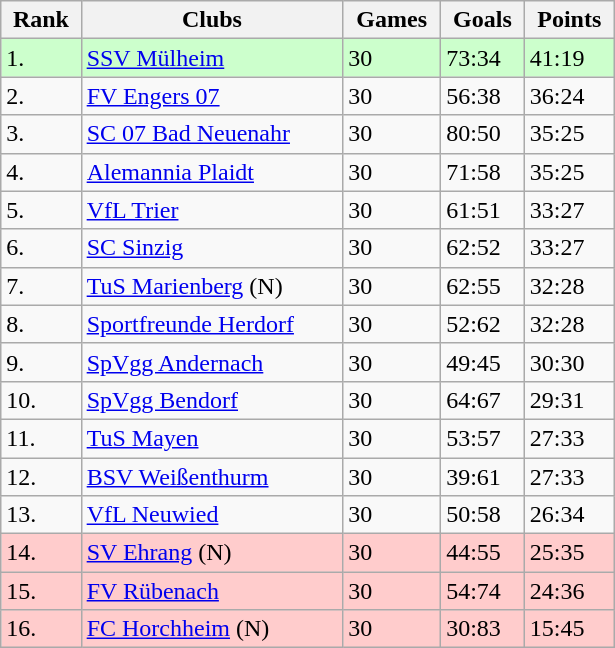<table class="wikitable" style="width:410px;">
<tr>
<th>Rank</th>
<th>Clubs</th>
<th>Games</th>
<th>Goals</th>
<th>Points</th>
</tr>
<tr bgcolor="ccffcc">
<td>1.</td>
<td><a href='#'>SSV Mülheim</a></td>
<td>30</td>
<td>73:34</td>
<td>41:19</td>
</tr>
<tr>
<td>2.</td>
<td><a href='#'>FV Engers 07</a></td>
<td>30</td>
<td>56:38</td>
<td>36:24</td>
</tr>
<tr>
<td>3.</td>
<td><a href='#'>SC 07 Bad Neuenahr</a></td>
<td>30</td>
<td>80:50</td>
<td>35:25</td>
</tr>
<tr>
<td>4.</td>
<td><a href='#'>Alemannia Plaidt</a></td>
<td>30</td>
<td>71:58</td>
<td>35:25</td>
</tr>
<tr>
<td>5.</td>
<td><a href='#'>VfL Trier</a></td>
<td>30</td>
<td>61:51</td>
<td>33:27</td>
</tr>
<tr>
<td>6.</td>
<td><a href='#'>SC Sinzig</a></td>
<td>30</td>
<td>62:52</td>
<td>33:27</td>
</tr>
<tr>
<td>7.</td>
<td><a href='#'>TuS Marienberg</a> (N)</td>
<td>30</td>
<td>62:55</td>
<td>32:28</td>
</tr>
<tr>
<td>8.</td>
<td><a href='#'>Sportfreunde Herdorf</a></td>
<td>30</td>
<td>52:62</td>
<td>32:28</td>
</tr>
<tr>
<td>9.</td>
<td><a href='#'>SpVgg Andernach</a></td>
<td>30</td>
<td>49:45</td>
<td>30:30</td>
</tr>
<tr>
<td>10.</td>
<td><a href='#'>SpVgg Bendorf</a></td>
<td>30</td>
<td>64:67</td>
<td>29:31</td>
</tr>
<tr>
<td>11.</td>
<td><a href='#'>TuS Mayen</a></td>
<td>30</td>
<td>53:57</td>
<td>27:33</td>
</tr>
<tr>
<td>12.</td>
<td><a href='#'>BSV Weißenthurm</a></td>
<td>30</td>
<td>39:61</td>
<td>27:33</td>
</tr>
<tr>
<td>13.</td>
<td><a href='#'>VfL Neuwied</a></td>
<td>30</td>
<td>50:58</td>
<td>26:34</td>
</tr>
<tr bgcolor="#ffcccc">
<td>14.</td>
<td><a href='#'>SV Ehrang</a> (N)</td>
<td>30</td>
<td>44:55</td>
<td>25:35</td>
</tr>
<tr bgcolor="#ffcccc">
<td>15.</td>
<td><a href='#'>FV Rübenach</a></td>
<td>30</td>
<td>54:74</td>
<td>24:36</td>
</tr>
<tr bgcolor="#ffcccc">
<td>16.</td>
<td><a href='#'>FC Horchheim</a> (N)</td>
<td>30</td>
<td>30:83</td>
<td>15:45</td>
</tr>
</table>
